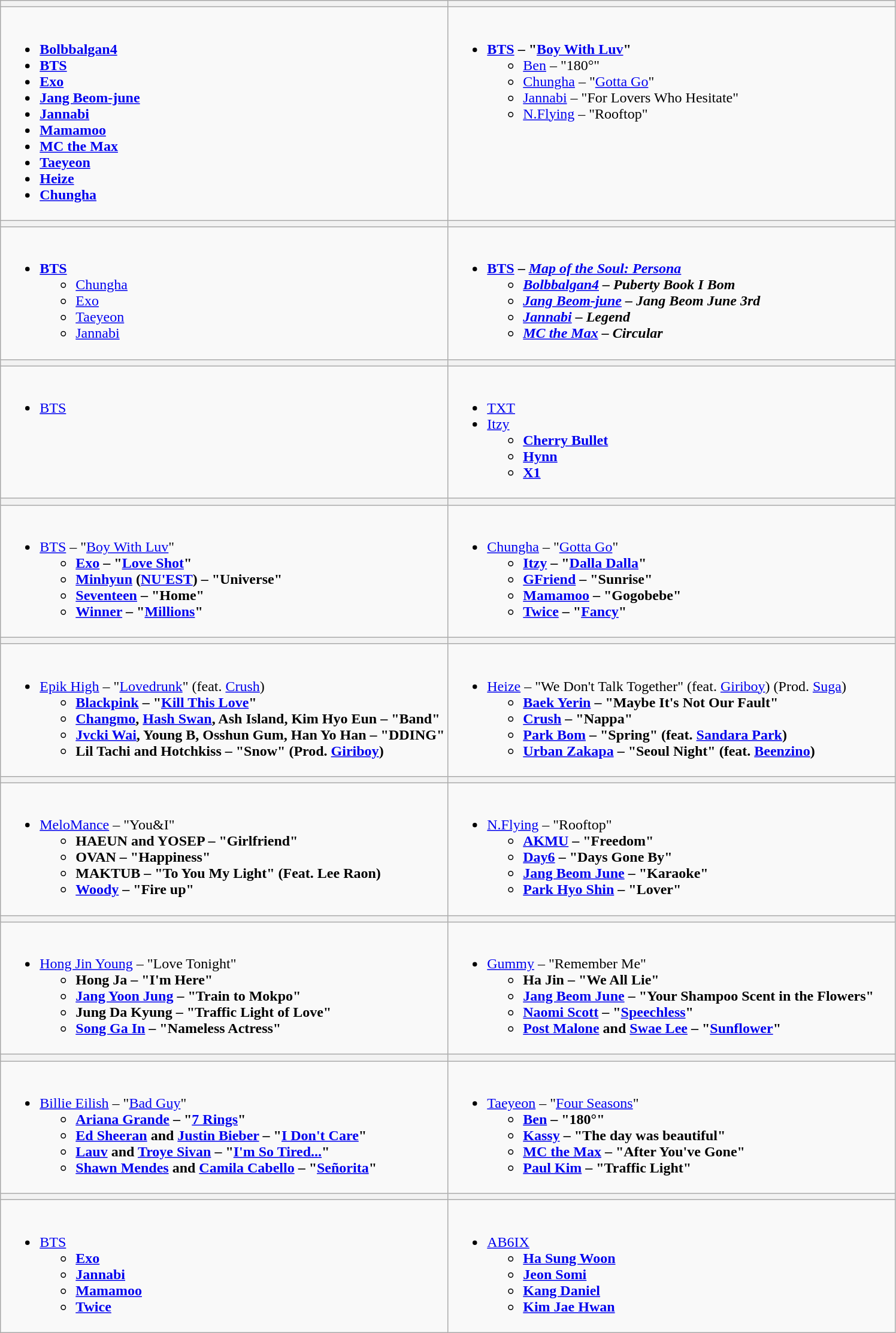<table class="wikitable">
<tr>
<th style="width:50%"></th>
<th style="width:50%"></th>
</tr>
<tr>
<td valign="top"><br><ul><li><strong><a href='#'>Bolbbalgan4</a></strong></li><li><strong><a href='#'>BTS</a></strong></li><li><strong><a href='#'>Exo</a></strong></li><li><strong><a href='#'>Jang Beom-june</a></strong></li><li><strong><a href='#'>Jannabi</a></strong></li><li><strong><a href='#'>Mamamoo</a></strong></li><li><strong><a href='#'>MC the Max</a></strong></li><li><strong><a href='#'>Taeyeon</a></strong></li><li><strong><a href='#'>Heize</a></strong></li><li><strong><a href='#'>Chungha</a></strong></li></ul></td>
<td valign="top"><br><ul><li><strong><a href='#'>BTS</a> – "<a href='#'>Boy With Luv</a>"</strong><ul><li><a href='#'>Ben</a> – "180°"</li><li><a href='#'>Chungha</a> – "<a href='#'>Gotta Go</a>"</li><li><a href='#'>Jannabi</a> – "For Lovers Who Hesitate"</li><li><a href='#'>N.Flying</a> – "Rooftop"</li></ul></li></ul></td>
</tr>
<tr>
<th style="width:50%"></th>
<th style="width:50%"></th>
</tr>
<tr>
<td valign="top"><br><ul><li><strong><a href='#'>BTS</a></strong><ul><li><a href='#'>Chungha</a></li><li><a href='#'>Exo</a></li><li><a href='#'>Taeyeon</a></li><li><a href='#'>Jannabi</a></li></ul></li></ul></td>
<td valign="top"><br><ul><li><strong><a href='#'>BTS</a> – <em><a href='#'>Map of the Soul: Persona</a><strong><em><ul><li><a href='#'>Bolbbalgan4</a> – </em>Puberty Book I Bom<em></li><li><a href='#'>Jang Beom-june</a> – </em>Jang Beom June 3rd<em></li><li><a href='#'>Jannabi</a> – </em>Legend<em></li><li><a href='#'>MC the Max</a> – </em>Circular<em></li></ul></li></ul></td>
</tr>
<tr>
<th style="width:50%"></th>
<th style="width:50%"></th>
</tr>
<tr>
<td valign="top"><br><ul><li></strong><a href='#'>BTS</a><strong></li></ul></td>
<td valign="top"><br><ul><li></strong><a href='#'>TXT</a><strong></li><li></strong><a href='#'>Itzy</a><strong><ul><li><a href='#'>Cherry Bullet</a></li><li><a href='#'>Hynn</a></li><li><a href='#'>X1</a></li></ul></li></ul></td>
</tr>
<tr>
<th style="width:50%"></th>
<th style="width:50%"></th>
</tr>
<tr>
<td valign="top"><br><ul><li></strong><a href='#'>BTS</a> – "<a href='#'>Boy With Luv</a>"<strong><ul><li><a href='#'>Exo</a> – "<a href='#'>Love Shot</a>"</li><li><a href='#'>Minhyun</a> (<a href='#'>NU'EST</a>) – "Universe"</li><li><a href='#'>Seventeen</a> – "Home"</li><li><a href='#'>Winner</a> – "<a href='#'>Millions</a>"</li></ul></li></ul></td>
<td valign="top"><br><ul><li></strong><a href='#'>Chungha</a> – "<a href='#'>Gotta Go</a>"<strong><ul><li><a href='#'>Itzy</a> – "<a href='#'>Dalla Dalla</a>"</li><li><a href='#'>GFriend</a> – "Sunrise"</li><li><a href='#'>Mamamoo</a> – "Gogobebe"</li><li><a href='#'>Twice</a> – "<a href='#'>Fancy</a>"</li></ul></li></ul></td>
</tr>
<tr>
<th style="width:50%"></th>
<th style="width:50%"></th>
</tr>
<tr>
<td valign="top"><br><ul><li></strong><a href='#'>Epik High</a> – "<a href='#'>Lovedrunk</a>" (feat. <a href='#'>Crush</a>)<strong><ul><li><a href='#'>Blackpink</a> – "<a href='#'>Kill This Love</a>"</li><li><a href='#'>Changmo</a>, <a href='#'>Hash Swan</a>, Ash Island, Kim Hyo Eun – "Band"</li><li><a href='#'>Jvcki Wai</a>, Young B, Osshun Gum, Han Yo Han – "DDING"</li><li>Lil Tachi and Hotchkiss – "Snow" (Prod. <a href='#'>Giriboy</a>)</li></ul></li></ul></td>
<td valign="top"><br><ul><li></strong><a href='#'>Heize</a> – "We Don't Talk Together" (feat. <a href='#'>Giriboy</a>) (Prod. <a href='#'>Suga</a>)<strong><ul><li><a href='#'>Baek Yerin</a> – "Maybe It's Not Our Fault"</li><li><a href='#'>Crush</a> – "Nappa"</li><li><a href='#'>Park Bom</a> – "Spring" (feat. <a href='#'>Sandara Park</a>)</li><li><a href='#'>Urban Zakapa</a> – "Seoul Night" (feat. <a href='#'>Beenzino</a>)</li></ul></li></ul></td>
</tr>
<tr>
<th style="width:50%"></th>
<th style="width:50%"></th>
</tr>
<tr>
<td valign="top"><br><ul><li></strong><a href='#'>MeloMance</a> – "You&I"<strong><ul><li>HAEUN and YOSEP – "Girlfriend"</li><li>OVAN – "Happiness"</li><li>MAKTUB – "To You My Light" (Feat. Lee Raon)</li><li><a href='#'>Woody</a> – "Fire up"</li></ul></li></ul></td>
<td valign="top"><br><ul><li></strong><a href='#'>N.Flying</a> – "Rooftop"<strong><ul><li><a href='#'>AKMU</a> – "Freedom"</li><li><a href='#'>Day6</a> – "Days Gone By"</li><li><a href='#'>Jang Beom June</a> – "Karaoke"</li><li><a href='#'>Park Hyo Shin</a> – "Lover"</li></ul></li></ul></td>
</tr>
<tr>
<th style="width:50%"></th>
<th style="width:50%"></th>
</tr>
<tr>
<td valign="top"><br><ul><li></strong><a href='#'>Hong Jin Young</a> – "Love Tonight"<strong><ul><li>Hong Ja – "I'm Here"</li><li><a href='#'>Jang Yoon Jung</a> – "Train to Mokpo"</li><li>Jung Da Kyung – "Traffic Light of Love"</li><li><a href='#'>Song Ga In</a> – "Nameless Actress"</li></ul></li></ul></td>
<td valign="top"><br><ul><li></strong><a href='#'>Gummy</a> – "Remember Me"<strong><ul><li>Ha Jin – "We All Lie"</li><li><a href='#'>Jang Beom June</a> – "Your Shampoo Scent in the Flowers"</li><li><a href='#'>Naomi Scott</a> – "<a href='#'>Speechless</a>"</li><li><a href='#'>Post Malone</a> and <a href='#'>Swae Lee</a> – "<a href='#'>Sunflower</a>"</li></ul></li></ul></td>
</tr>
<tr>
<th style="width:50%"></th>
<th style="width:50%"></th>
</tr>
<tr>
<td valign="top"><br><ul><li></strong><a href='#'>Billie Eilish</a> – "<a href='#'>Bad Guy</a>"<strong><ul><li><a href='#'>Ariana Grande</a> – "<a href='#'>7 Rings</a>"</li><li><a href='#'>Ed Sheeran</a> and <a href='#'>Justin Bieber</a> – "<a href='#'>I Don't Care</a>"</li><li><a href='#'>Lauv</a> and <a href='#'>Troye Sivan</a> – "<a href='#'>I'm So Tired...</a>"</li><li><a href='#'>Shawn Mendes</a> and <a href='#'>Camila Cabello</a> – "<a href='#'>Señorita</a>"</li></ul></li></ul></td>
<td valign="top"><br><ul><li></strong><a href='#'>Taeyeon</a> – "<a href='#'>Four Seasons</a>"<strong><ul><li><a href='#'>Ben</a> – "180°"</li><li><a href='#'>Kassy</a> – "The day was beautiful"</li><li><a href='#'>MC the Max</a> – "After You've Gone"</li><li><a href='#'>Paul Kim</a> – "Traffic Light"</li></ul></li></ul></td>
</tr>
<tr>
<th style="width:50%"></th>
<th style="width:50%"></th>
</tr>
<tr>
<td valign="top"><br><ul><li></strong><a href='#'>BTS</a><strong><ul><li><a href='#'>Exo</a></li><li><a href='#'>Jannabi</a></li><li><a href='#'>Mamamoo</a></li><li><a href='#'>Twice</a></li></ul></li></ul></td>
<td valign="top"><br><ul><li></strong><a href='#'>AB6IX</a><strong><ul><li><a href='#'>Ha Sung Woon</a></li><li><a href='#'>Jeon Somi</a></li><li><a href='#'>Kang Daniel</a></li><li><a href='#'>Kim Jae Hwan</a></li></ul></li></ul></td>
</tr>
</table>
